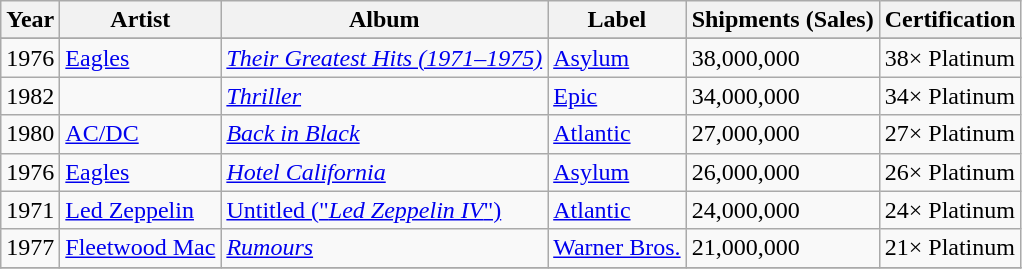<table class="wikitable sortable">
<tr>
<th>Year</th>
<th>Artist</th>
<th>Album</th>
<th>Label</th>
<th>Shipments (Sales)</th>
<th>Certification</th>
</tr>
<tr>
</tr>
<tr>
<td>1976</td>
<td><a href='#'>Eagles</a></td>
<td><em><a href='#'>Their Greatest Hits (1971–1975)</a></em></td>
<td><a href='#'>Asylum</a></td>
<td>38,000,000</td>
<td>38× Platinum</td>
</tr>
<tr>
<td>1982</td>
<td></td>
<td><em><a href='#'>Thriller</a></em></td>
<td><a href='#'>Epic</a></td>
<td>34,000,000</td>
<td>34× Platinum</td>
</tr>
<tr>
<td>1980</td>
<td><a href='#'>AC/DC</a></td>
<td><em><a href='#'>Back in Black</a></em></td>
<td><a href='#'>Atlantic</a></td>
<td>27,000,000</td>
<td>27× Platinum</td>
</tr>
<tr>
<td>1976</td>
<td><a href='#'>Eagles</a></td>
<td><em><a href='#'>Hotel California</a></em></td>
<td><a href='#'>Asylum</a></td>
<td>26,000,000</td>
<td>26× Platinum</td>
</tr>
<tr>
<td>1971</td>
<td><a href='#'>Led Zeppelin</a></td>
<td><a href='#'>Untitled ("<em>Led Zeppelin IV</em>")</a></td>
<td><a href='#'>Atlantic</a></td>
<td>24,000,000</td>
<td>24× Platinum</td>
</tr>
<tr>
<td>1977</td>
<td><a href='#'>Fleetwood Mac</a></td>
<td><em><a href='#'>Rumours</a></em></td>
<td><a href='#'>Warner Bros.</a></td>
<td>21,000,000</td>
<td>21× Platinum</td>
</tr>
<tr>
</tr>
</table>
